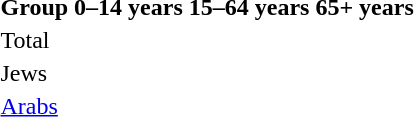<table>
<tr>
<th>Group</th>
<th>0–14 years</th>
<th>15–64 years</th>
<th>65+ years</th>
</tr>
<tr>
<td>Total</td>
<td></td>
<td></td>
<td></td>
</tr>
<tr>
<td>Jews</td>
<td></td>
<td></td>
<td></td>
</tr>
<tr>
<td><a href='#'>Arabs</a></td>
<td></td>
<td></td>
<td></td>
</tr>
</table>
